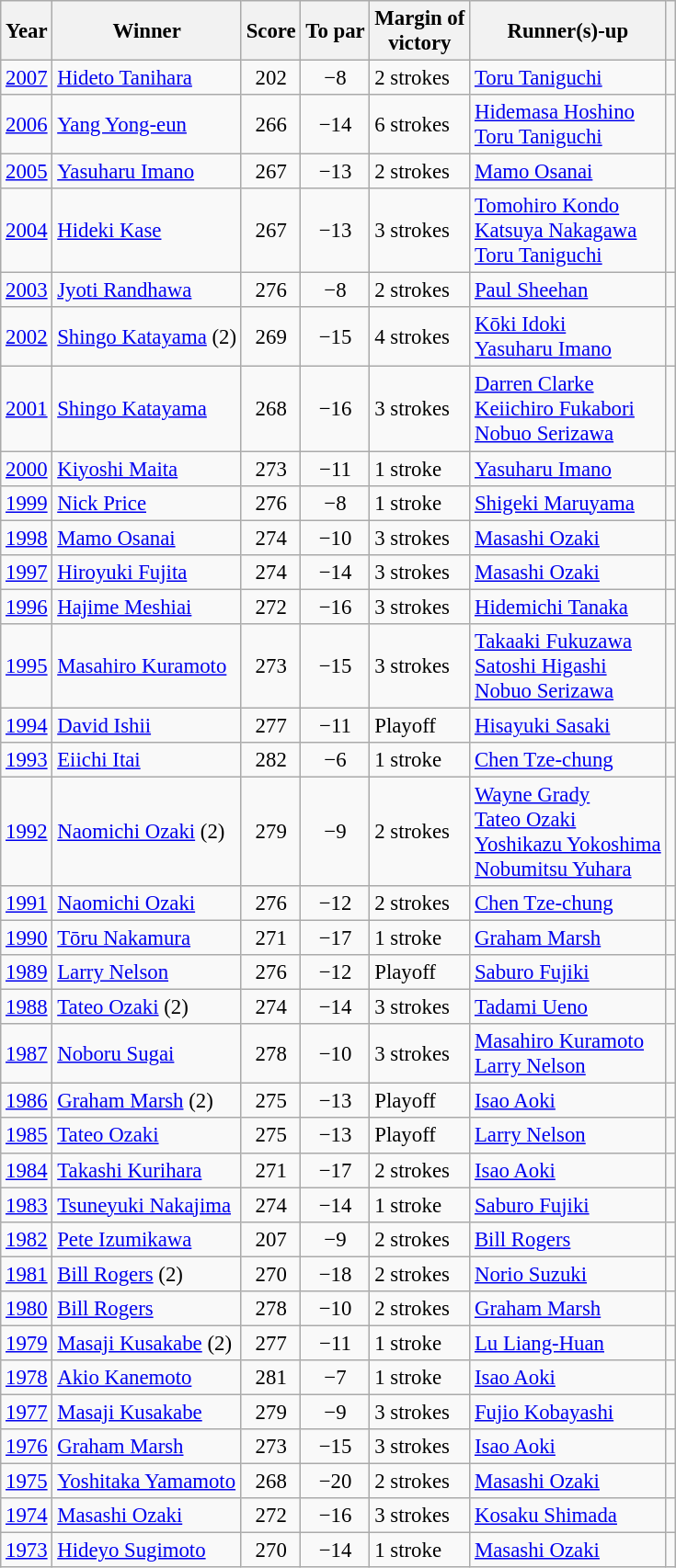<table class=wikitable style="font-size:95%">
<tr>
<th>Year</th>
<th>Winner</th>
<th>Score</th>
<th>To par</th>
<th>Margin of<br>victory</th>
<th>Runner(s)-up</th>
<th></th>
</tr>
<tr>
<td><a href='#'>2007</a></td>
<td> <a href='#'>Hideto Tanihara</a></td>
<td align=center>202</td>
<td align=center>−8</td>
<td>2 strokes</td>
<td> <a href='#'>Toru Taniguchi</a></td>
<td></td>
</tr>
<tr>
<td><a href='#'>2006</a></td>
<td> <a href='#'>Yang Yong-eun</a></td>
<td align=center>266</td>
<td align=center>−14</td>
<td>6 strokes</td>
<td> <a href='#'>Hidemasa Hoshino</a><br> <a href='#'>Toru Taniguchi</a></td>
<td></td>
</tr>
<tr>
<td><a href='#'>2005</a></td>
<td> <a href='#'>Yasuharu Imano</a></td>
<td align=center>267</td>
<td align=center>−13</td>
<td>2 strokes</td>
<td> <a href='#'>Mamo Osanai</a></td>
<td></td>
</tr>
<tr>
<td><a href='#'>2004</a></td>
<td> <a href='#'>Hideki Kase</a></td>
<td align=center>267</td>
<td align=center>−13</td>
<td>3 strokes</td>
<td> <a href='#'>Tomohiro Kondo</a><br> <a href='#'>Katsuya Nakagawa</a><br> <a href='#'>Toru Taniguchi</a></td>
<td></td>
</tr>
<tr>
<td><a href='#'>2003</a></td>
<td> <a href='#'>Jyoti Randhawa</a></td>
<td align=center>276</td>
<td align=center>−8</td>
<td>2 strokes</td>
<td> <a href='#'>Paul Sheehan</a></td>
<td></td>
</tr>
<tr>
<td><a href='#'>2002</a></td>
<td> <a href='#'>Shingo Katayama</a> (2)</td>
<td align=center>269</td>
<td align=center>−15</td>
<td>4 strokes</td>
<td> <a href='#'>Kōki Idoki</a><br> <a href='#'>Yasuharu Imano</a></td>
<td></td>
</tr>
<tr>
<td><a href='#'>2001</a></td>
<td> <a href='#'>Shingo Katayama</a></td>
<td align=center>268</td>
<td align=center>−16</td>
<td>3 strokes</td>
<td> <a href='#'>Darren Clarke</a><br> <a href='#'>Keiichiro Fukabori</a><br> <a href='#'>Nobuo Serizawa</a></td>
<td></td>
</tr>
<tr>
<td><a href='#'>2000</a></td>
<td> <a href='#'>Kiyoshi Maita</a></td>
<td align=center>273</td>
<td align=center>−11</td>
<td>1 stroke</td>
<td> <a href='#'>Yasuharu Imano</a></td>
<td></td>
</tr>
<tr>
<td><a href='#'>1999</a></td>
<td> <a href='#'>Nick Price</a></td>
<td align=center>276</td>
<td align=center>−8</td>
<td>1 stroke</td>
<td> <a href='#'>Shigeki Maruyama</a></td>
<td></td>
</tr>
<tr>
<td><a href='#'>1998</a></td>
<td> <a href='#'>Mamo Osanai</a></td>
<td align=center>274</td>
<td align=center>−10</td>
<td>3 strokes</td>
<td> <a href='#'>Masashi Ozaki</a></td>
<td></td>
</tr>
<tr>
<td><a href='#'>1997</a></td>
<td> <a href='#'>Hiroyuki Fujita</a></td>
<td align=center>274</td>
<td align=center>−14</td>
<td>3 strokes</td>
<td> <a href='#'>Masashi Ozaki</a></td>
<td></td>
</tr>
<tr>
<td><a href='#'>1996</a></td>
<td> <a href='#'>Hajime Meshiai</a></td>
<td align=center>272</td>
<td align=center>−16</td>
<td>3 strokes</td>
<td> <a href='#'>Hidemichi Tanaka</a></td>
<td></td>
</tr>
<tr>
<td><a href='#'>1995</a></td>
<td> <a href='#'>Masahiro Kuramoto</a></td>
<td align=center>273</td>
<td align=center>−15</td>
<td>3 strokes</td>
<td> <a href='#'>Takaaki Fukuzawa</a><br> <a href='#'>Satoshi Higashi</a><br> <a href='#'>Nobuo Serizawa</a></td>
<td></td>
</tr>
<tr>
<td><a href='#'>1994</a></td>
<td> <a href='#'>David Ishii</a></td>
<td align=center>277</td>
<td align=center>−11</td>
<td>Playoff</td>
<td> <a href='#'>Hisayuki Sasaki</a></td>
<td></td>
</tr>
<tr>
<td><a href='#'>1993</a></td>
<td> <a href='#'>Eiichi Itai</a></td>
<td align=center>282</td>
<td align=center>−6</td>
<td>1 stroke</td>
<td> <a href='#'>Chen Tze-chung</a></td>
<td></td>
</tr>
<tr>
<td><a href='#'>1992</a></td>
<td> <a href='#'>Naomichi Ozaki</a> (2)</td>
<td align=center>279</td>
<td align=center>−9</td>
<td>2 strokes</td>
<td> <a href='#'>Wayne Grady</a><br> <a href='#'>Tateo Ozaki</a><br> <a href='#'>Yoshikazu Yokoshima</a><br> <a href='#'>Nobumitsu Yuhara</a></td>
<td></td>
</tr>
<tr>
<td><a href='#'>1991</a></td>
<td> <a href='#'>Naomichi Ozaki</a></td>
<td align=center>276</td>
<td align=center>−12</td>
<td>2 strokes</td>
<td> <a href='#'>Chen Tze-chung</a></td>
<td></td>
</tr>
<tr>
<td><a href='#'>1990</a></td>
<td> <a href='#'>Tōru Nakamura</a></td>
<td align=center>271</td>
<td align=center>−17</td>
<td>1 stroke</td>
<td> <a href='#'>Graham Marsh</a></td>
<td></td>
</tr>
<tr>
<td><a href='#'>1989</a></td>
<td> <a href='#'>Larry Nelson</a></td>
<td align=center>276</td>
<td align=center>−12</td>
<td>Playoff</td>
<td> <a href='#'>Saburo Fujiki</a></td>
<td></td>
</tr>
<tr>
<td><a href='#'>1988</a></td>
<td> <a href='#'>Tateo Ozaki</a> (2)</td>
<td align=center>274</td>
<td align=center>−14</td>
<td>3 strokes</td>
<td> <a href='#'>Tadami Ueno</a></td>
<td></td>
</tr>
<tr>
<td><a href='#'>1987</a></td>
<td> <a href='#'>Noboru Sugai</a></td>
<td align=center>278</td>
<td align=center>−10</td>
<td>3 strokes</td>
<td> <a href='#'>Masahiro Kuramoto</a><br> <a href='#'>Larry Nelson</a></td>
<td></td>
</tr>
<tr>
<td><a href='#'>1986</a></td>
<td> <a href='#'>Graham Marsh</a> (2)</td>
<td align=center>275</td>
<td align=center>−13</td>
<td>Playoff</td>
<td> <a href='#'>Isao Aoki</a></td>
<td></td>
</tr>
<tr>
<td><a href='#'>1985</a></td>
<td> <a href='#'>Tateo Ozaki</a></td>
<td align=center>275</td>
<td align=center>−13</td>
<td>Playoff</td>
<td> <a href='#'>Larry Nelson</a></td>
<td></td>
</tr>
<tr>
<td><a href='#'>1984</a></td>
<td> <a href='#'>Takashi Kurihara</a></td>
<td align=center>271</td>
<td align=center>−17</td>
<td>2 strokes</td>
<td> <a href='#'>Isao Aoki</a></td>
<td></td>
</tr>
<tr>
<td><a href='#'>1983</a></td>
<td> <a href='#'>Tsuneyuki Nakajima</a></td>
<td align=center>274</td>
<td align=center>−14</td>
<td>1 stroke</td>
<td> <a href='#'>Saburo Fujiki</a></td>
<td></td>
</tr>
<tr>
<td><a href='#'>1982</a></td>
<td> <a href='#'>Pete Izumikawa</a></td>
<td align=center>207</td>
<td align=center>−9</td>
<td>2 strokes</td>
<td> <a href='#'>Bill Rogers</a></td>
<td></td>
</tr>
<tr>
<td><a href='#'>1981</a></td>
<td> <a href='#'>Bill Rogers</a> (2)</td>
<td align=center>270</td>
<td align=center>−18</td>
<td>2 strokes</td>
<td> <a href='#'>Norio Suzuki</a></td>
<td></td>
</tr>
<tr>
<td><a href='#'>1980</a></td>
<td> <a href='#'>Bill Rogers</a></td>
<td align=center>278</td>
<td align=center>−10</td>
<td>2 strokes</td>
<td> <a href='#'>Graham Marsh</a></td>
<td></td>
</tr>
<tr>
<td><a href='#'>1979</a></td>
<td> <a href='#'>Masaji Kusakabe</a> (2)</td>
<td align=center>277</td>
<td align=center>−11</td>
<td>1 stroke</td>
<td> <a href='#'>Lu Liang-Huan</a></td>
<td></td>
</tr>
<tr>
<td><a href='#'>1978</a></td>
<td> <a href='#'>Akio Kanemoto</a></td>
<td align=center>281</td>
<td align=center>−7</td>
<td>1 stroke</td>
<td> <a href='#'>Isao Aoki</a></td>
<td></td>
</tr>
<tr>
<td><a href='#'>1977</a></td>
<td> <a href='#'>Masaji Kusakabe</a></td>
<td align=center>279</td>
<td align=center>−9</td>
<td>3 strokes</td>
<td> <a href='#'>Fujio Kobayashi</a></td>
<td></td>
</tr>
<tr>
<td><a href='#'>1976</a></td>
<td> <a href='#'>Graham Marsh</a></td>
<td align=center>273</td>
<td align=center>−15</td>
<td>3 strokes</td>
<td> <a href='#'>Isao Aoki</a></td>
<td></td>
</tr>
<tr>
<td><a href='#'>1975</a></td>
<td> <a href='#'>Yoshitaka Yamamoto</a></td>
<td align=center>268</td>
<td align=center>−20</td>
<td>2 strokes</td>
<td> <a href='#'>Masashi Ozaki</a></td>
<td></td>
</tr>
<tr>
<td><a href='#'>1974</a></td>
<td> <a href='#'>Masashi Ozaki</a></td>
<td align=center>272</td>
<td align=center>−16</td>
<td>3 strokes</td>
<td> <a href='#'>Kosaku Shimada</a></td>
<td></td>
</tr>
<tr>
<td><a href='#'>1973</a></td>
<td> <a href='#'>Hideyo Sugimoto</a></td>
<td align=center>270</td>
<td align=center>−14</td>
<td>1 stroke</td>
<td> <a href='#'>Masashi Ozaki</a></td>
<td></td>
</tr>
</table>
